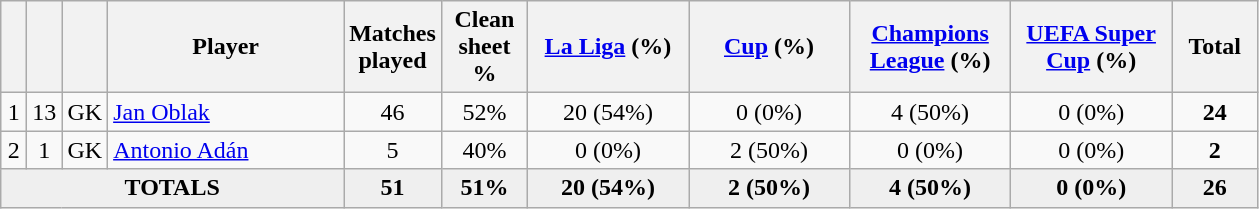<table class="wikitable sortable" style="text-align:center">
<tr>
<th width=10></th>
<th width=10></th>
<th width=10></th>
<th width=150>Player</th>
<th width=50>Matches played</th>
<th width=50>Clean sheet %</th>
<th width=100><a href='#'>La Liga</a> (%)</th>
<th width=100><a href='#'>Cup</a> (%)</th>
<th width=100><a href='#'>Champions League</a> (%)</th>
<th width=100><a href='#'>UEFA Super Cup</a> (%)</th>
<th width=50>Total</th>
</tr>
<tr>
<td>1</td>
<td>13</td>
<td>GK</td>
<td align=left> <a href='#'>Jan Oblak</a></td>
<td>46</td>
<td>52%</td>
<td>20 (54%)</td>
<td>0 (0%)</td>
<td>4 (50%)</td>
<td>0 (0%)</td>
<td><strong>24</strong></td>
</tr>
<tr>
<td>2</td>
<td>1</td>
<td>GK</td>
<td align=left> <a href='#'>Antonio Adán</a></td>
<td>5</td>
<td>40%</td>
<td>0 (0%)</td>
<td>2 (50%)</td>
<td>0 (0%)</td>
<td>0 (0%)</td>
<td><strong>2</strong></td>
</tr>
<tr bgcolor="#EFEFEF">
<td colspan="4"><strong>TOTALS</strong></td>
<td><strong>51</strong></td>
<td><strong>51%</strong></td>
<td><strong>20 (54%)</strong></td>
<td><strong>2 (50%)</strong></td>
<td><strong>4 (50%)</strong></td>
<td><strong>0 (0%)</strong></td>
<td><strong>26</strong></td>
</tr>
</table>
